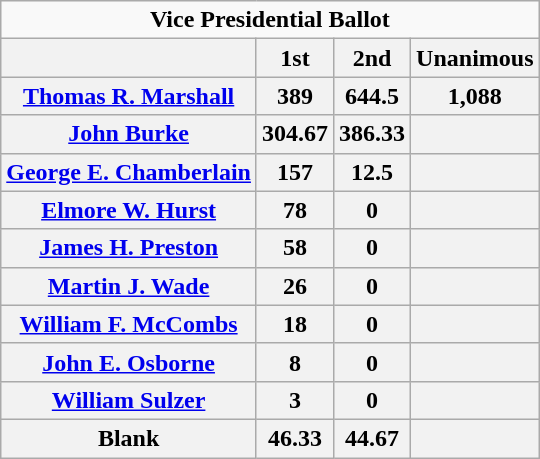<table class="wikitable" style="text-align:center">
<tr>
<td colspan="4"><strong>Vice Presidential Ballot</strong></td>
</tr>
<tr>
<th></th>
<th>1st</th>
<th>2nd</th>
<th>Unanimous</th>
</tr>
<tr>
<th><a href='#'>Thomas R. Marshall</a></th>
<th>389</th>
<th>644.5</th>
<th>1,088</th>
</tr>
<tr>
<th><a href='#'>John Burke</a></th>
<th>304.67</th>
<th>386.33</th>
<th></th>
</tr>
<tr>
<th><a href='#'>George E. Chamberlain</a></th>
<th>157</th>
<th>12.5</th>
<th></th>
</tr>
<tr>
<th><a href='#'>Elmore W. Hurst</a></th>
<th>78</th>
<th>0</th>
<th></th>
</tr>
<tr>
<th><a href='#'>James H. Preston</a></th>
<th>58</th>
<th>0</th>
<th></th>
</tr>
<tr>
<th><a href='#'>Martin J. Wade</a></th>
<th>26</th>
<th>0</th>
<th></th>
</tr>
<tr>
<th><a href='#'>William F. McCombs</a></th>
<th>18</th>
<th>0</th>
<th></th>
</tr>
<tr>
<th><a href='#'>John E. Osborne</a></th>
<th>8</th>
<th>0</th>
<th></th>
</tr>
<tr>
<th><a href='#'>William Sulzer</a></th>
<th>3</th>
<th>0</th>
<th></th>
</tr>
<tr>
<th>Blank</th>
<th>46.33</th>
<th>44.67</th>
<th></th>
</tr>
</table>
